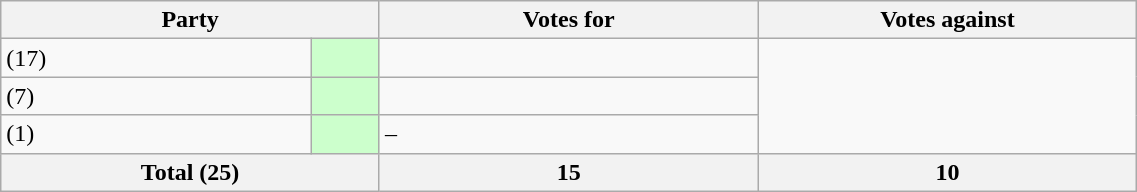<table class="wikitable" style="width:60%">
<tr>
<th style="width:20%;" colspan="2">Party</th>
<th style="width:20%;">Votes for</th>
<th style="width:20%;">Votes against</th>
</tr>
<tr>
<td> (17)</td>
<td style="background-color:#CCFFCC;"></td>
<td></td>
</tr>
<tr>
<td> (7)</td>
<td style="background-color:#CCFFCC;"></td>
<td></td>
</tr>
<tr>
<td> (1)</td>
<td style="background-color:#CCFFCC;"></td>
<td>–</td>
</tr>
<tr>
<th colspan=2>Total (25)</th>
<th>15</th>
<th>10</th>
</tr>
</table>
